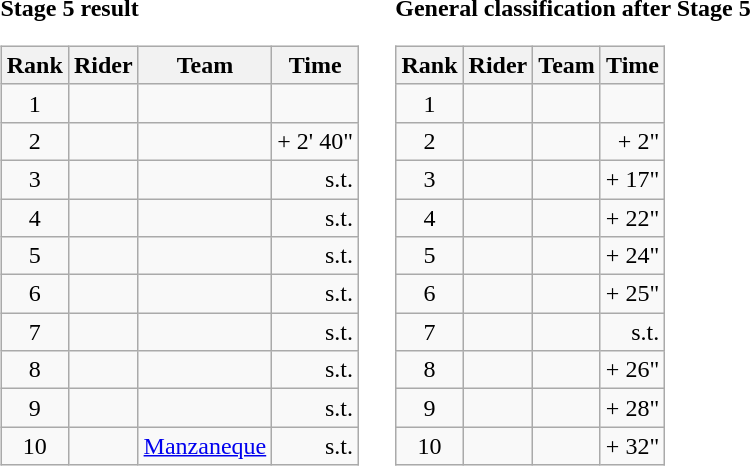<table>
<tr>
<td><strong>Stage 5 result</strong><br><table class="wikitable">
<tr>
<th scope="col">Rank</th>
<th scope="col">Rider</th>
<th scope="col">Team</th>
<th scope="col">Time</th>
</tr>
<tr>
<td style="text-align:center;">1</td>
<td></td>
<td></td>
<td style="text-align:right;"></td>
</tr>
<tr>
<td style="text-align:center;">2</td>
<td></td>
<td></td>
<td style="text-align:right;">+ 2' 40"</td>
</tr>
<tr>
<td style="text-align:center;">3</td>
<td></td>
<td></td>
<td style="text-align:right;">s.t.</td>
</tr>
<tr>
<td style="text-align:center;">4</td>
<td></td>
<td></td>
<td style="text-align:right;">s.t.</td>
</tr>
<tr>
<td style="text-align:center;">5</td>
<td></td>
<td></td>
<td style="text-align:right;">s.t.</td>
</tr>
<tr>
<td style="text-align:center;">6</td>
<td></td>
<td></td>
<td style="text-align:right;">s.t.</td>
</tr>
<tr>
<td style="text-align:center;">7</td>
<td></td>
<td></td>
<td style="text-align:right;">s.t.</td>
</tr>
<tr>
<td style="text-align:center;">8</td>
<td></td>
<td></td>
<td style="text-align:right;">s.t.</td>
</tr>
<tr>
<td style="text-align:center;">9</td>
<td></td>
<td></td>
<td style="text-align:right;">s.t.</td>
</tr>
<tr>
<td style="text-align:center;">10</td>
<td></td>
<td><a href='#'>Manzaneque</a></td>
<td style="text-align:right;">s.t.</td>
</tr>
</table>
</td>
<td></td>
<td><strong>General classification after Stage 5</strong><br><table class="wikitable">
<tr>
<th scope="col">Rank</th>
<th scope="col">Rider</th>
<th scope="col">Team</th>
<th scope="col">Time</th>
</tr>
<tr>
<td style="text-align:center;">1</td>
<td></td>
<td></td>
<td style="text-align:right;"></td>
</tr>
<tr>
<td style="text-align:center;">2</td>
<td></td>
<td></td>
<td style="text-align:right;">+ 2"</td>
</tr>
<tr>
<td style="text-align:center;">3</td>
<td></td>
<td></td>
<td style="text-align:right;">+ 17"</td>
</tr>
<tr>
<td style="text-align:center;">4</td>
<td></td>
<td></td>
<td style="text-align:right;">+ 22"</td>
</tr>
<tr>
<td style="text-align:center;">5</td>
<td></td>
<td></td>
<td style="text-align:right;">+ 24"</td>
</tr>
<tr>
<td style="text-align:center;">6</td>
<td></td>
<td></td>
<td style="text-align:right;">+ 25"</td>
</tr>
<tr>
<td style="text-align:center;">7</td>
<td></td>
<td></td>
<td style="text-align:right;">s.t.</td>
</tr>
<tr>
<td style="text-align:center;">8</td>
<td></td>
<td></td>
<td style="text-align:right;">+ 26"</td>
</tr>
<tr>
<td style="text-align:center;">9</td>
<td></td>
<td></td>
<td style="text-align:right;">+ 28"</td>
</tr>
<tr>
<td style="text-align:center;">10</td>
<td></td>
<td></td>
<td style="text-align:right;">+ 32"</td>
</tr>
</table>
</td>
</tr>
</table>
